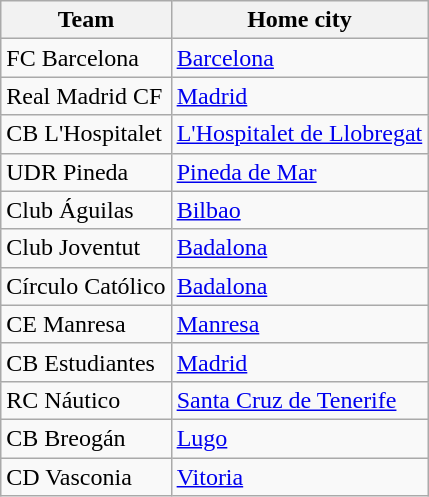<table class="wikitable sortable">
<tr>
<th>Team</th>
<th>Home city</th>
</tr>
<tr>
<td>FC Barcelona</td>
<td><a href='#'>Barcelona</a></td>
</tr>
<tr>
<td>Real Madrid CF</td>
<td><a href='#'>Madrid</a></td>
</tr>
<tr>
<td>CB L'Hospitalet</td>
<td><a href='#'>L'Hospitalet de Llobregat</a></td>
</tr>
<tr>
<td>UDR Pineda</td>
<td><a href='#'>Pineda de Mar</a></td>
</tr>
<tr>
<td>Club Águilas</td>
<td><a href='#'>Bilbao</a></td>
</tr>
<tr>
<td>Club Joventut</td>
<td><a href='#'>Badalona</a></td>
</tr>
<tr>
<td>Círculo Católico</td>
<td><a href='#'>Badalona</a></td>
</tr>
<tr>
<td>CE Manresa</td>
<td><a href='#'>Manresa</a></td>
</tr>
<tr>
<td>CB Estudiantes</td>
<td><a href='#'>Madrid</a></td>
</tr>
<tr>
<td>RC Náutico</td>
<td><a href='#'>Santa Cruz de Tenerife</a></td>
</tr>
<tr>
<td>CB Breogán</td>
<td><a href='#'>Lugo</a></td>
</tr>
<tr>
<td>CD Vasconia</td>
<td><a href='#'>Vitoria</a></td>
</tr>
</table>
